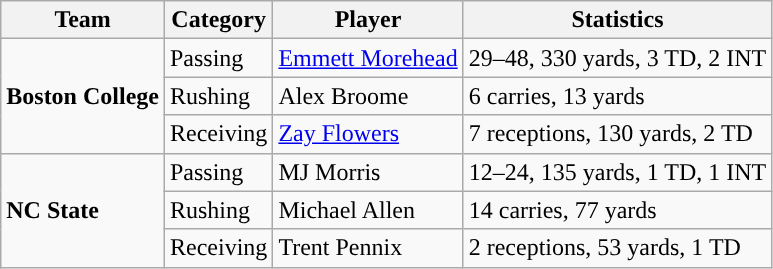<table class="wikitable" style="float: left;">
<tr>
<th>Team</th>
<th>Category</th>
<th>Player</th>
<th>Statistics</th>
</tr>
<tr>
<td rowspan=3><strong>Boston College</strong></td>
<td>Passing</td>
<td><a href='#'>Emmett Morehead</a></td>
<td>29–48, 330 yards, 3 TD, 2 INT</td>
</tr>
<tr>
<td>Rushing</td>
<td>Alex Broome</td>
<td>6 carries, 13 yards</td>
</tr>
<tr>
<td>Receiving</td>
<td><a href='#'>Zay Flowers</a></td>
<td>7 receptions, 130 yards, 2 TD</td>
</tr>
<tr>
<td rowspan=3><strong>NC State</strong></td>
<td>Passing</td>
<td>MJ Morris</td>
<td>12–24, 135 yards, 1 TD, 1 INT</td>
</tr>
<tr>
<td>Rushing</td>
<td>Michael Allen</td>
<td>14 carries, 77 yards</td>
</tr>
<tr>
<td>Receiving</td>
<td>Trent Pennix</td>
<td>2 receptions, 53 yards, 1 TD</td>
</tr>
</table>
